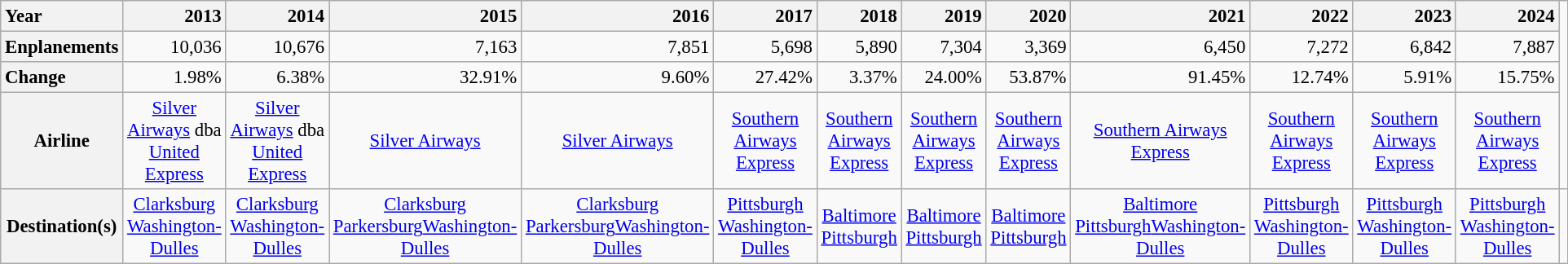<table class="wikitable" style="font-size:95%;">
<tr>
<th style="text-align:left;">Year</th>
<th style="text-align:right;">2013</th>
<th style="text-align:right;">2014</th>
<th style="text-align:right;">2015</th>
<th style="text-align:right;">2016</th>
<th style="text-align:right;">2017</th>
<th style="text-align:right;">2018</th>
<th style="text-align:right;">2019</th>
<th style="text-align:right;">2020</th>
<th style="text-align:right;">2021</th>
<th style="text-align:right;">2022</th>
<th style="text-align:right;">2023</th>
<th style="text-align:right;">2024</th>
</tr>
<tr>
<th style="text-align:left;">Enplanements</th>
<td style="text-align:right;">10,036</td>
<td style="text-align:right;">10,676</td>
<td style="text-align:right;">7,163</td>
<td style="text-align:right;">7,851</td>
<td style="text-align:right;">5,698</td>
<td style="text-align:right;">5,890</td>
<td style="text-align:right;">7,304</td>
<td style="text-align:right;">3,369</td>
<td style="text-align:right;">6,450</td>
<td style="text-align:right;">7,272</td>
<td style="text-align:right;">6,842</td>
<td style="text-align:right;">7,887</td>
</tr>
<tr>
<th style="text-align:left;">Change</th>
<td style="text-align:right;">1.98%</td>
<td style="text-align:right;">6.38%</td>
<td style="text-align:right;">32.91%</td>
<td style="text-align:right;">9.60%</td>
<td style="text-align:right;">27.42%</td>
<td style="text-align:right;">3.37%</td>
<td style="text-align:right;">24.00%</td>
<td style="text-align:right;">53.87%</td>
<td style="text-align:right;">91.45%</td>
<td style="text-align:right;">12.74%</td>
<td style="text-align:right;">5.91%</td>
<td style="text-align:right;">15.75%</td>
</tr>
<tr>
<th>Airline</th>
<td style="text-align:center;"><a href='#'>Silver Airways</a> dba <a href='#'>United Express</a></td>
<td style="text-align:center;"><a href='#'>Silver Airways</a> dba <a href='#'>United Express</a></td>
<td style="text-align:center;"><a href='#'>Silver Airways</a></td>
<td style="text-align:center;"><a href='#'>Silver Airways</a></td>
<td style="text-align:center;"><a href='#'>Southern Airways Express</a></td>
<td style="text-align:center;"><a href='#'>Southern Airways Express</a></td>
<td style="text-align:center;"><a href='#'>Southern Airways Express</a></td>
<td style="text-align:center;"><a href='#'>Southern Airways Express</a></td>
<td style="text-align:center;"><a href='#'>Southern Airways Express</a></td>
<td style="text-align:center;"><a href='#'>Southern Airways Express</a></td>
<td style="text-align:center;"><a href='#'>Southern Airways Express</a></td>
<td style="text-align:center;"><a href='#'>Southern Airways Express</a></td>
</tr>
<tr>
<th>Destination(s)</th>
<td style="text-align:center;"><a href='#'>Clarksburg</a><br><a href='#'>Washington-Dulles</a></td>
<td style="text-align:center;"><a href='#'>Clarksburg</a><br><a href='#'>Washington-Dulles</a></td>
<td style="text-align:center;"><a href='#'>Clarksburg</a><br><a href='#'>Parkersburg</a><a href='#'>Washington-Dulles</a></td>
<td style="text-align:center;"><a href='#'>Clarksburg</a><br><a href='#'>Parkersburg</a><a href='#'>Washington-Dulles</a></td>
<td style="text-align:center;"><a href='#'>Pittsburgh</a><br><a href='#'>Washington-Dulles</a></td>
<td style="text-align:center;"><a href='#'>Baltimore</a><br><a href='#'>Pittsburgh</a></td>
<td style="text-align:center;"><a href='#'>Baltimore</a><br><a href='#'>Pittsburgh</a></td>
<td style="text-align:center;"><a href='#'>Baltimore</a><br><a href='#'>Pittsburgh</a></td>
<td style="text-align:center;"><a href='#'>Baltimore</a><br><a href='#'>Pittsburgh</a><a href='#'>Washington-Dulles</a></td>
<td style="text-align:center;"><a href='#'>Pittsburgh</a><br><a href='#'>Washington-Dulles</a></td>
<td style="text-align:center;"><a href='#'>Pittsburgh</a><br><a href='#'>Washington-Dulles</a></td>
<td style="text-align:center;"><a href='#'>Pittsburgh</a><br><a href='#'>Washington-Dulles</a></td>
<td></td>
</tr>
</table>
